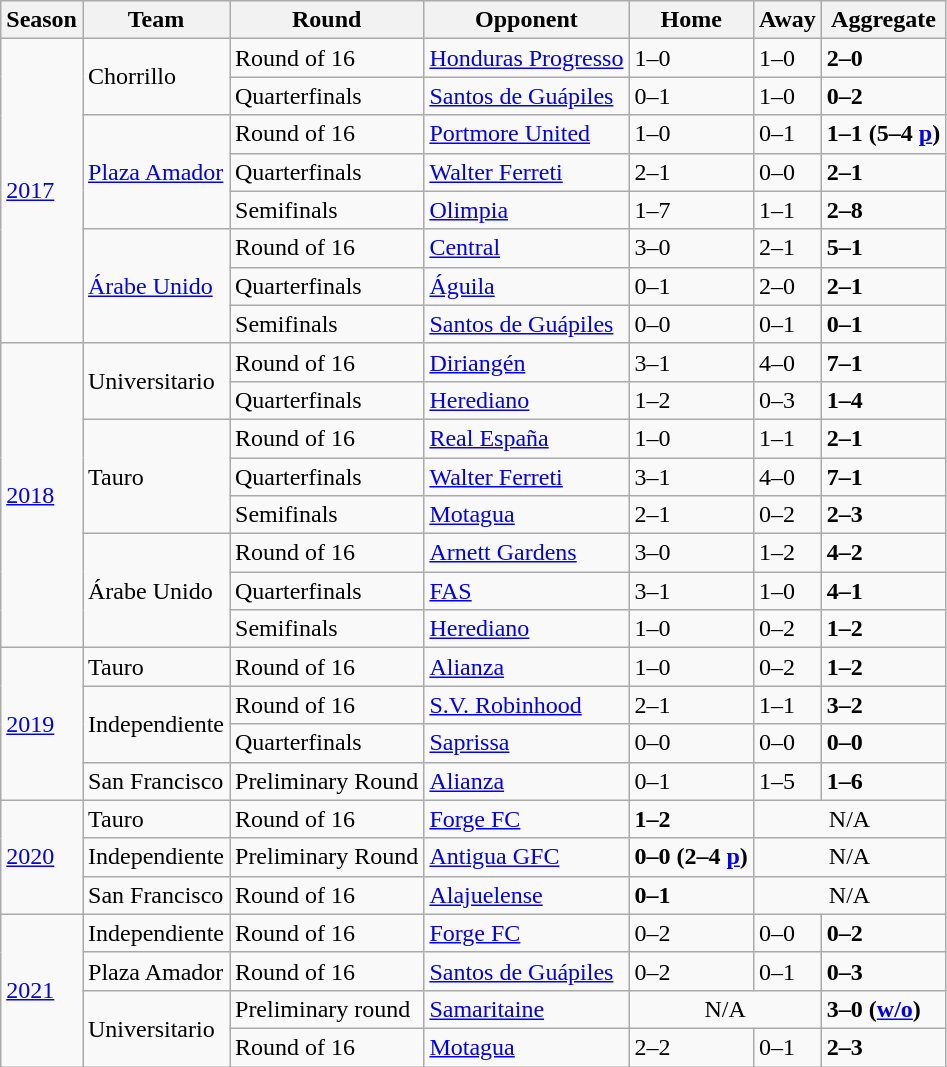<table class="wikitable">
<tr>
<th>Season</th>
<th>Team</th>
<th>Round</th>
<th>Opponent</th>
<th>Home</th>
<th>Away</th>
<th>Aggregate</th>
</tr>
<tr>
<td rowspan="8"><a href='#'>2017</a></td>
<td rowspan="2">Chorrillo</td>
<td>Round of 16</td>
<td> <a href='#'>Honduras Progresso</a></td>
<td>1–0</td>
<td>1–0</td>
<td><strong>2–0</strong></td>
</tr>
<tr>
<td>Quarterfinals</td>
<td> <a href='#'>Santos de Guápiles</a></td>
<td>0–1</td>
<td>1–0</td>
<td><strong>0–2</strong></td>
</tr>
<tr>
<td rowspan="3"><a href='#'>Plaza Amador</a></td>
<td>Round of 16</td>
<td> <a href='#'>Portmore United</a></td>
<td>1–0</td>
<td>0–1</td>
<td><strong>1–1 (5–4 <a href='#'>p</a>)</strong></td>
</tr>
<tr>
<td>Quarterfinals</td>
<td> <a href='#'>Walter Ferreti</a></td>
<td>2–1</td>
<td>0–0</td>
<td><strong>2–1</strong></td>
</tr>
<tr>
<td>Semifinals</td>
<td> <a href='#'>Olimpia</a></td>
<td>1–7</td>
<td>1–1</td>
<td><strong>2–8</strong></td>
</tr>
<tr>
<td rowspan="3"><a href='#'>Árabe Unido</a></td>
<td>Round of 16</td>
<td> <a href='#'>Central</a></td>
<td>3–0</td>
<td>2–1</td>
<td><strong>5–1</strong></td>
</tr>
<tr>
<td>Quarterfinals</td>
<td> <a href='#'>Águila</a></td>
<td>0–1</td>
<td>2–0</td>
<td><strong>2–1</strong></td>
</tr>
<tr>
<td>Semifinals</td>
<td> <a href='#'>Santos de Guápiles</a></td>
<td>0–0</td>
<td>0–1</td>
<td><strong>0–1</strong></td>
</tr>
<tr>
<td rowspan="8"><a href='#'>2018</a></td>
<td rowspan="2">Universitario</td>
<td>Round of 16</td>
<td> <a href='#'>Diriangén</a></td>
<td>3–1</td>
<td>4–0</td>
<td><strong>7–1</strong></td>
</tr>
<tr>
<td>Quarterfinals</td>
<td> <a href='#'>Herediano</a></td>
<td>1–2</td>
<td>0–3</td>
<td><strong>1–4</strong></td>
</tr>
<tr>
<td rowspan="3">Tauro</td>
<td>Round of 16</td>
<td> <a href='#'>Real España</a></td>
<td>1–0</td>
<td>1–1</td>
<td><strong>2–1</strong></td>
</tr>
<tr>
<td>Quarterfinals</td>
<td> <a href='#'>Walter Ferreti</a></td>
<td>3–1</td>
<td>4–0</td>
<td><strong>7–1</strong></td>
</tr>
<tr>
<td>Semifinals</td>
<td> <a href='#'>Motagua</a></td>
<td>2–1</td>
<td>0–2</td>
<td><strong>2–3</strong></td>
</tr>
<tr>
<td rowspan="3">Árabe Unido</td>
<td>Round of 16</td>
<td> <a href='#'>Arnett Gardens</a></td>
<td>3–0</td>
<td>1–2</td>
<td><strong>4–2</strong></td>
</tr>
<tr>
<td>Quarterfinals</td>
<td> <a href='#'>FAS</a></td>
<td>3–1</td>
<td>1–0</td>
<td><strong>4–1</strong></td>
</tr>
<tr>
<td>Semifinals</td>
<td> <a href='#'>Herediano</a></td>
<td>1–0</td>
<td>0–2</td>
<td><strong>1–2</strong></td>
</tr>
<tr>
<td rowspan="4"><a href='#'>2019</a></td>
<td>Tauro</td>
<td>Round of 16</td>
<td> <a href='#'>Alianza</a></td>
<td>1–0</td>
<td>0–2</td>
<td><strong>1–2</strong></td>
</tr>
<tr>
<td rowspan="2">Independiente</td>
<td>Round of 16</td>
<td> <a href='#'>S.V. Robinhood</a></td>
<td>2–1</td>
<td>1–1</td>
<td><strong>3–2</strong></td>
</tr>
<tr>
<td>Quarterfinals</td>
<td> <a href='#'>Saprissa</a></td>
<td>0–0</td>
<td>0–0</td>
<td><strong>0–0</strong></td>
</tr>
<tr>
<td>San Francisco</td>
<td>Preliminary Round</td>
<td> <a href='#'>Alianza</a></td>
<td>0–1</td>
<td>1–5</td>
<td><strong>1–6</strong></td>
</tr>
<tr>
<td rowspan="3"><a href='#'>2020</a></td>
<td>Tauro</td>
<td>Round of 16</td>
<td> <a href='#'>Forge FC</a></td>
<td><strong>1–2</strong></td>
<td align="center" colspan="2">N/A</td>
</tr>
<tr>
<td>Independiente</td>
<td>Preliminary Round</td>
<td> <a href='#'>Antigua GFC</a></td>
<td><strong>0–0 (2–4 <a href='#'>p</a>)</strong></td>
<td align="center" colspan="2">N/A</td>
</tr>
<tr>
<td>San Francisco</td>
<td>Round of 16</td>
<td> <a href='#'>Alajuelense</a></td>
<td><strong>0–1</strong></td>
<td align="center" colspan="2">N/A</td>
</tr>
<tr>
<td rowspan="4"><a href='#'>2021</a></td>
<td>Independiente</td>
<td>Round of 16</td>
<td> <a href='#'>Forge FC</a></td>
<td>0–2</td>
<td>0–0</td>
<td><strong>0–2</strong></td>
</tr>
<tr>
<td>Plaza Amador</td>
<td>Round of 16</td>
<td> <a href='#'>Santos de Guápiles</a></td>
<td>0–2</td>
<td>0–1</td>
<td><strong>0–3</strong></td>
</tr>
<tr>
<td rowspan="2">Universitario</td>
<td>Preliminary round</td>
<td> <a href='#'>Samaritaine</a></td>
<td align="center" colspan="2">N/A</td>
<td><strong>3–0 (<a href='#'>w/o</a>)</strong></td>
</tr>
<tr>
<td>Round of 16</td>
<td> <a href='#'>Motagua</a></td>
<td>2–2</td>
<td>0–1</td>
<td><strong>2–3</strong></td>
</tr>
</table>
